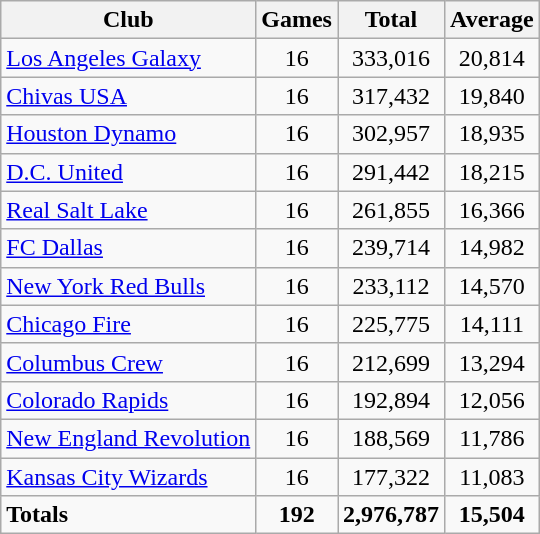<table class="wikitable" style="font-size:100%">
<tr>
<th>Club</th>
<th>Games</th>
<th>Total</th>
<th>Average</th>
</tr>
<tr>
<td><a href='#'>Los Angeles Galaxy</a></td>
<td align=center>16</td>
<td align=center>333,016</td>
<td align=center>20,814</td>
</tr>
<tr>
<td><a href='#'>Chivas USA</a></td>
<td align=center>16</td>
<td align=center>317,432</td>
<td align=center>19,840</td>
</tr>
<tr>
<td><a href='#'>Houston Dynamo</a></td>
<td align=center>16</td>
<td align=center>302,957</td>
<td align=center>18,935</td>
</tr>
<tr>
<td><a href='#'>D.C. United</a></td>
<td align=center>16</td>
<td align=center>291,442</td>
<td align=center>18,215</td>
</tr>
<tr>
<td><a href='#'>Real Salt Lake</a></td>
<td align=center>16</td>
<td align=center>261,855</td>
<td align=center>16,366</td>
</tr>
<tr>
<td><a href='#'>FC Dallas</a></td>
<td align=center>16</td>
<td align=center>239,714</td>
<td align=center>14,982</td>
</tr>
<tr>
<td><a href='#'>New York Red Bulls</a></td>
<td align=center>16</td>
<td align=center>233,112</td>
<td align=center>14,570</td>
</tr>
<tr>
<td><a href='#'>Chicago Fire</a></td>
<td align=center>16</td>
<td align=center>225,775</td>
<td align=center>14,111</td>
</tr>
<tr>
<td><a href='#'>Columbus Crew</a></td>
<td align=center>16</td>
<td align=center>212,699</td>
<td align=center>13,294</td>
</tr>
<tr>
<td><a href='#'>Colorado Rapids</a></td>
<td align=center>16</td>
<td align=center>192,894</td>
<td align=center>12,056</td>
</tr>
<tr>
<td><a href='#'>New England Revolution</a></td>
<td align=center>16</td>
<td align=center>188,569</td>
<td align=center>11,786</td>
</tr>
<tr>
<td><a href='#'>Kansas City Wizards</a></td>
<td align=center>16</td>
<td align=center>177,322</td>
<td align=center>11,083</td>
</tr>
<tr>
<td><strong>Totals</strong></td>
<td align=center><strong>192</strong></td>
<td align=center><strong>2,976,787</strong></td>
<td align=center><strong>15,504</strong></td>
</tr>
</table>
